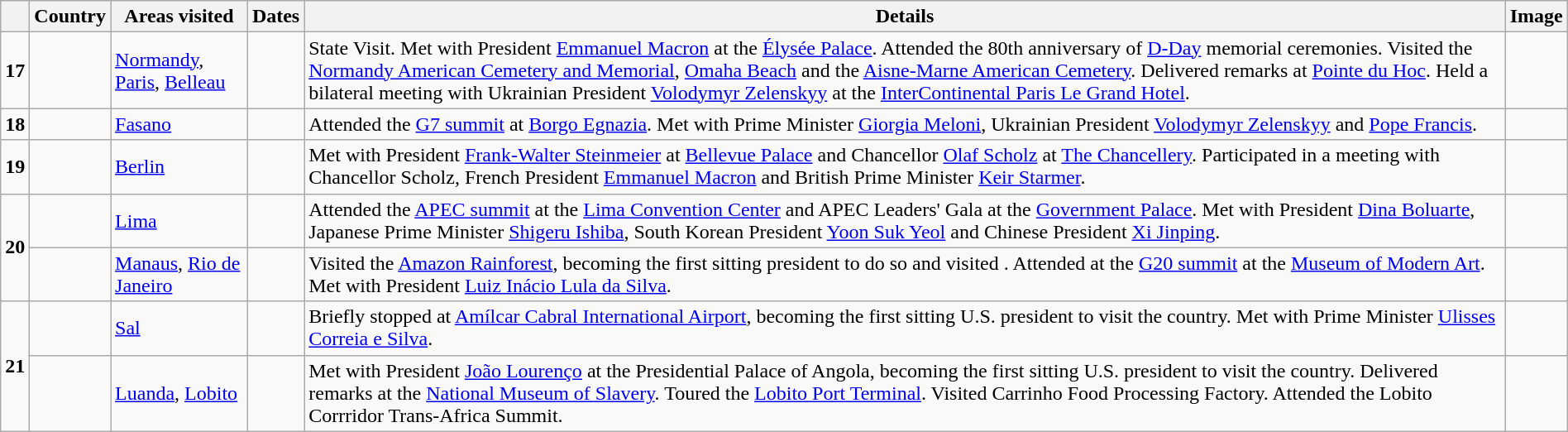<table class="wikitable sortable" style="margin: 1em auto 1em auto">
<tr>
<th></th>
<th>Country</th>
<th>Areas visited</th>
<th>Dates</th>
<th class="unsortable">Details</th>
<th class="unsortable">Image</th>
</tr>
<tr>
<td><strong>17</strong></td>
<td></td>
<td><a href='#'>Normandy</a>, <a href='#'>Paris</a>, <a href='#'>Belleau</a></td>
<td></td>
<td>State Visit. Met with President <a href='#'>Emmanuel Macron</a> at the <a href='#'>Élysée Palace</a>. Attended the 80th anniversary of <a href='#'>D-Day</a> memorial ceremonies. Visited the <a href='#'>Normandy American Cemetery and Memorial</a>, <a href='#'>Omaha Beach</a> and the <a href='#'>Aisne-Marne American Cemetery</a>. Delivered remarks at <a href='#'>Pointe du Hoc</a>. Held a bilateral meeting with Ukrainian President <a href='#'>Volodymyr Zelenskyy</a> at the <a href='#'>InterContinental Paris Le Grand Hotel</a>.</td>
<td></td>
</tr>
<tr>
<td><strong>18</strong></td>
<td></td>
<td><a href='#'>Fasano</a></td>
<td></td>
<td>Attended the <a href='#'>G7 summit</a> at <a href='#'>Borgo Egnazia</a>. Met with Prime Minister <a href='#'>Giorgia Meloni</a>, Ukrainian President <a href='#'>Volodymyr Zelenskyy</a> and <a href='#'>Pope Francis</a>.</td>
<td></td>
</tr>
<tr>
<td><strong>19</strong></td>
<td></td>
<td><a href='#'>Berlin</a></td>
<td></td>
<td>Met with President <a href='#'>Frank-Walter Steinmeier</a> at <a href='#'>Bellevue Palace</a> and Chancellor <a href='#'>Olaf Scholz</a> at <a href='#'>The Chancellery</a>. Participated in a meeting with Chancellor Scholz, French President <a href='#'>Emmanuel Macron</a> and British Prime Minister <a href='#'>Keir Starmer</a>.</td>
<td></td>
</tr>
<tr>
<td rowspan="2"><strong>20</strong></td>
<td></td>
<td><a href='#'>Lima</a></td>
<td></td>
<td>Attended the <a href='#'>APEC summit</a> at the <a href='#'>Lima Convention Center</a> and APEC Leaders' Gala at the <a href='#'>Government Palace</a>. Met with President <a href='#'>Dina Boluarte</a>, Japanese Prime Minister <a href='#'>Shigeru Ishiba</a>, South Korean President <a href='#'>Yoon Suk Yeol</a> and Chinese President <a href='#'>Xi Jinping</a>.</td>
<td></td>
</tr>
<tr>
<td></td>
<td><a href='#'>Manaus</a>, <a href='#'>Rio de Janeiro</a></td>
<td></td>
<td>Visited the <a href='#'>Amazon Rainforest</a>, becoming the first sitting president to do so and visited . Attended at the <a href='#'>G20 summit</a> at the <a href='#'>Museum of Modern Art</a>. Met with President <a href='#'>Luiz Inácio Lula da Silva</a>.</td>
<td></td>
</tr>
<tr>
<td rowspan="2"><strong>21</strong></td>
<td></td>
<td><a href='#'>Sal</a></td>
<td></td>
<td>Briefly stopped at <a href='#'>Amílcar Cabral International Airport</a>, becoming the first sitting U.S. president to visit the country. Met with Prime Minister <a href='#'>Ulisses Correia e Silva</a>.</td>
<td></td>
</tr>
<tr>
<td></td>
<td><a href='#'>Luanda</a>, <a href='#'>Lobito</a></td>
<td></td>
<td>Met with President <a href='#'>João Lourenço</a> at the Presidential Palace of Angola, becoming the first sitting U.S. president to visit the country. Delivered remarks at the <a href='#'>National Museum of Slavery</a>. Toured the <a href='#'>Lobito Port Terminal</a>. Visited Carrinho Food Processing Factory. Attended the Lobito Corrridor Trans-Africa Summit.</td>
<td></td>
</tr>
</table>
